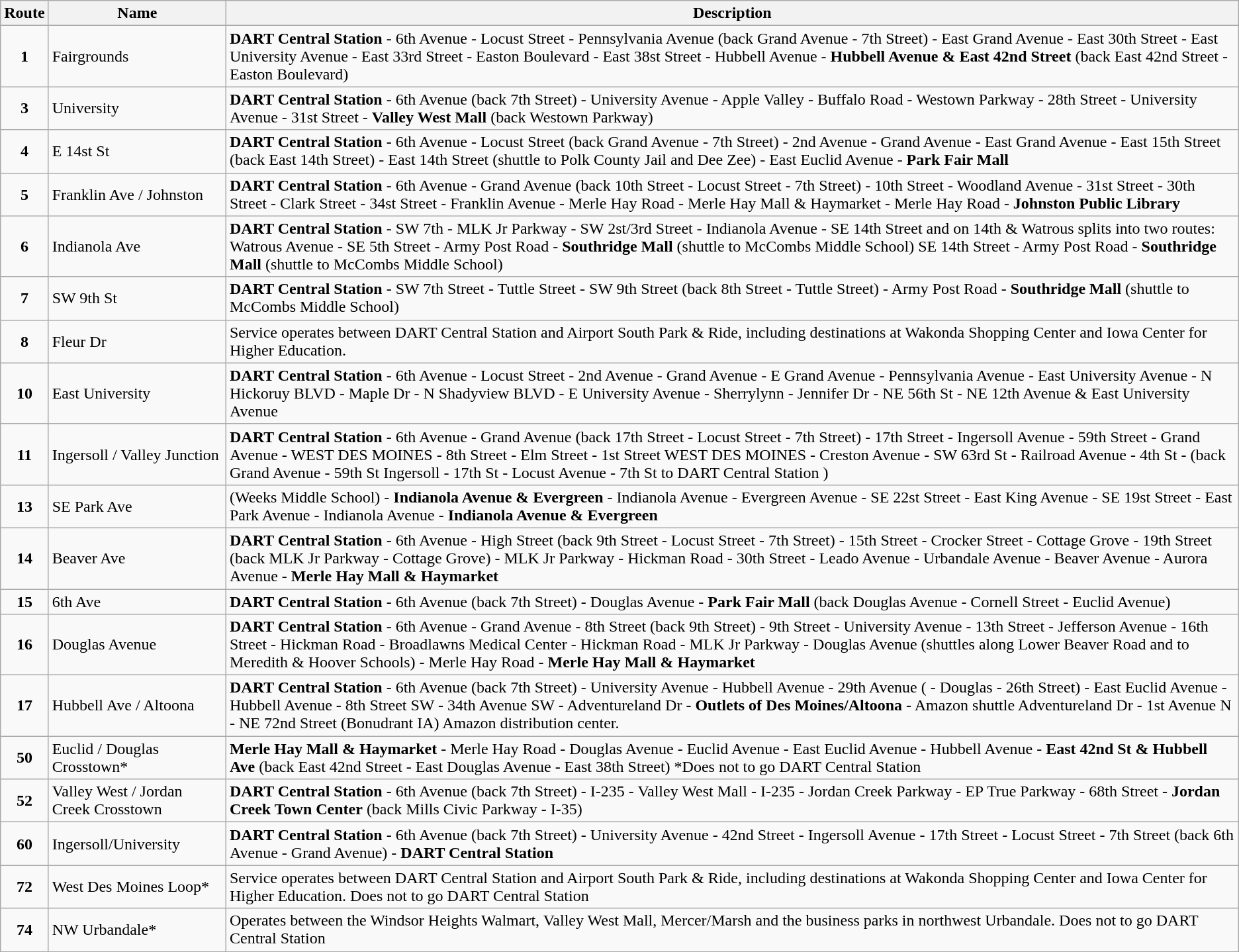<table class="wikitable">
<tr>
<th>Route</th>
<th>Name</th>
<th>Description</th>
</tr>
<tr>
<td style="font-weight:bold;text-align:center">1</td>
<td>Fairgrounds</td>
<td><strong>DART Central Station</strong> - 6th Avenue - Locust Street - Pennsylvania Avenue (back Grand Avenue - 7th Street) - East Grand Avenue - East 30th Street - East University Avenue - East 33rd Street - Easton Boulevard - East 38st Street - Hubbell Avenue - <strong>Hubbell Avenue & East 42nd Street</strong> (back East 42nd Street - Easton Boulevard)</td>
</tr>
<tr>
<td style="font-weight:bold;text-align:center">3</td>
<td>University</td>
<td><strong>DART Central Station</strong> - 6th Avenue (back 7th Street) - University Avenue - Apple Valley - Buffalo Road - Westown Parkway - 28th Street - University Avenue - 31st Street - <strong>Valley West Mall</strong> (back Westown Parkway)</td>
</tr>
<tr>
<td style="font-weight:bold;text-align:center">4</td>
<td>E 14st St</td>
<td><strong>DART Central Station</strong> - 6th Avenue - Locust Street (back Grand Avenue - 7th Street) - 2nd Avenue - Grand Avenue - East Grand Avenue - East 15th Street (back East 14th Street) - East 14th Street (shuttle to Polk County Jail and Dee Zee) - East Euclid Avenue - <strong>Park Fair Mall</strong></td>
</tr>
<tr>
<td style="font-weight:bold;text-align:center">5</td>
<td>Franklin Ave / Johnston</td>
<td><strong>DART Central Station</strong> - 6th Avenue - Grand Avenue (back 10th Street - Locust Street - 7th Street) - 10th Street - Woodland Avenue - 31st Street - 30th Street - Clark Street - 34st Street - Franklin Avenue - Merle Hay Road - Merle Hay Mall & Haymarket - Merle Hay Road - <strong>Johnston Public Library</strong></td>
</tr>
<tr>
<td style="font-weight:bold;text-align:center">6</td>
<td>Indianola Ave</td>
<td><strong>DART Central Station</strong> - SW 7th - MLK Jr Parkway - SW 2st/3rd Street - Indianola Avenue - SE 14th Street and on 14th & Watrous splits into two routes:<br>Watrous Avenue - SE 5th Street - Army Post Road - <strong>Southridge Mall</strong> (shuttle to McCombs Middle School)
SE 14th Street - Army Post Road - <strong>Southridge Mall</strong> (shuttle to McCombs Middle School)</td>
</tr>
<tr>
<td style="font-weight:bold;text-align:center">7</td>
<td>SW 9th St</td>
<td><strong>DART Central Station</strong> - SW 7th Street - Tuttle Street - SW 9th Street (back 8th Street - Tuttle Street) - Army Post Road - <strong>Southridge Mall</strong> (shuttle to McCombs Middle School)</td>
</tr>
<tr>
<td style="font-weight:bold;text-align:center">8</td>
<td>Fleur Dr</td>
<td>Service operates between DART Central Station and Airport South Park & Ride, including destinations at Wakonda Shopping Center and Iowa Center for Higher Education.</td>
</tr>
<tr>
<td style="font-weight:bold;text-align:center">10</td>
<td>East University</td>
<td><strong>DART Central Station</strong> - 6th Avenue - Locust Street - 2nd Avenue - Grand Avenue - E Grand Avenue - Pennsylvania Avenue - East University Avenue - N Hickoruy BLVD - Maple Dr - N Shadyview BLVD - E University Avenue - Sherrylynn - Jennifer Dr - NE 56th St - NE 12th Avenue & East University Avenue</td>
</tr>
<tr>
<td style="font-weight:bold;text-align:center">11</td>
<td>Ingersoll / Valley Junction</td>
<td><strong>DART Central Station</strong> - 6th Avenue - Grand Avenue (back 17th Street - Locust Street - 7th Street) - 17th Street - Ingersoll Avenue - 59th Street - Grand Avenue - WEST DES MOINES - 8th Street - Elm Street - 1st Street WEST DES MOINES - Creston Avenue - SW 63rd St - Railroad Avenue - 4th St - (back Grand Avenue - 59th St Ingersoll - 17th St - Locust Avenue - 7th St to DART Central Station )</td>
</tr>
<tr>
<td style="font-weight:bold;text-align:center">13</td>
<td>SE Park Ave</td>
<td>(Weeks Middle School) - <strong>Indianola Avenue & Evergreen</strong> - Indianola Avenue - Evergreen Avenue - SE 22st Street - East King Avenue - SE 19st Street - East Park Avenue - Indianola Avenue - <strong>Indianola Avenue & Evergreen</strong></td>
</tr>
<tr>
<td style="font-weight:bold;text-align:center">14</td>
<td>Beaver Ave</td>
<td><strong>DART Central Station</strong> - 6th Avenue - High Street (back 9th Street - Locust Street - 7th Street) - 15th Street - Crocker Street - Cottage Grove - 19th Street (back MLK Jr Parkway - Cottage Grove) - MLK Jr Parkway - Hickman Road - 30th Street - Leado Avenue - Urbandale Avenue - Beaver Avenue - Aurora Avenue - <strong>Merle Hay Mall & Haymarket</strong></td>
</tr>
<tr>
<td style="font-weight:bold;text-align:center">15</td>
<td>6th Ave</td>
<td><strong>DART Central Station</strong> - 6th Avenue (back 7th Street) - Douglas Avenue - <strong>Park Fair Mall</strong> (back Douglas Avenue - Cornell Street - Euclid Avenue)</td>
</tr>
<tr>
<td style="font-weight:bold;text-align:center">16</td>
<td>Douglas Avenue</td>
<td><strong>DART Central Station</strong> - 6th Avenue - Grand Avenue - 8th Street (back 9th Street) - 9th Street - University Avenue - 13th Street - Jefferson Avenue - 16th Street - Hickman Road - Broadlawns Medical Center - Hickman Road - MLK Jr Parkway - Douglas Avenue (shuttles along Lower Beaver Road and to Meredith & Hoover Schools) - Merle Hay Road - <strong>Merle Hay Mall & Haymarket</strong></td>
</tr>
<tr>
<td style="font-weight:bold;text-align:center">17</td>
<td>Hubbell Ave / Altoona</td>
<td><strong>DART Central Station</strong> - 6th Avenue (back 7th Street) - University Avenue - Hubbell Avenue - 29th Avenue ( - Douglas - 26th Street) - East Euclid Avenue - Hubbell Avenue - 8th Street SW - 34th Avenue SW - Adventureland Dr - <strong>Outlets of Des Moines/Altoona</strong> - Amazon shuttle Adventureland Dr - 1st Avenue N - NE 72nd Street (Bonudrant IA) Amazon distribution center.</td>
</tr>
<tr>
<td style="font-weight:bold;text-align:center">50</td>
<td>Euclid / Douglas Crosstown*</td>
<td><strong>Merle Hay Mall & Haymarket</strong> - Merle Hay Road - Douglas Avenue - Euclid Avenue - East Euclid Avenue - Hubbell Avenue - <strong>East 42nd St & Hubbell Ave</strong> (back East 42nd Street - East Douglas Avenue - East 38th Street) *Does not to go DART Central Station</td>
</tr>
<tr>
<td style="font-weight:bold;text-align:center">52</td>
<td>Valley West / Jordan Creek Crosstown</td>
<td><strong>DART Central Station</strong> - 6th Avenue (back 7th Street) - I-235 - Valley West Mall - I-235 - Jordan Creek Parkway - EP True Parkway - 68th Street - <strong>Jordan Creek Town Center</strong> (back Mills Civic Parkway - I-35)</td>
</tr>
<tr>
<td style="font-weight:bold;text-align:center">60</td>
<td>Ingersoll/University</td>
<td><strong>DART Central Station</strong> - 6th Avenue (back 7th Street) - University Avenue - 42nd Street - Ingersoll Avenue - 17th Street - Locust Street - 7th Street (back 6th Avenue - Grand Avenue) - <strong>DART Central Station</strong></td>
</tr>
<tr>
<td style="font-weight:bold;text-align:center">72</td>
<td>West Des Moines Loop*</td>
<td>Service operates between DART Central Station and Airport South Park & Ride, including destinations at Wakonda Shopping Center and Iowa Center for Higher Education. Does not to go DART Central Station</td>
</tr>
<tr>
<td style="font-weight:bold;text-align:center">74</td>
<td>NW Urbandale*</td>
<td>Operates between the Windsor Heights Walmart, Valley West Mall, Mercer/Marsh and the business parks in northwest Urbandale. Does not to go DART Central Station</td>
</tr>
<tr>
</tr>
</table>
